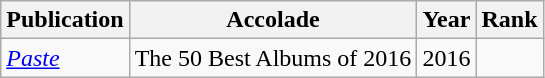<table class="sortable wikitable">
<tr>
<th>Publication</th>
<th>Accolade</th>
<th>Year</th>
<th>Rank</th>
</tr>
<tr>
<td><em><a href='#'>Paste</a></em></td>
<td>The 50 Best Albums of 2016</td>
<td>2016</td>
<td></td>
</tr>
</table>
